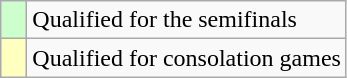<table class=wikitable>
<tr>
<td width=10px style="background-color:#ccffcc;"></td>
<td>Qualified for the semifinals</td>
</tr>
<tr>
<td width=10px style="background-color:#FFFFBF;"></td>
<td>Qualified for consolation games</td>
</tr>
</table>
